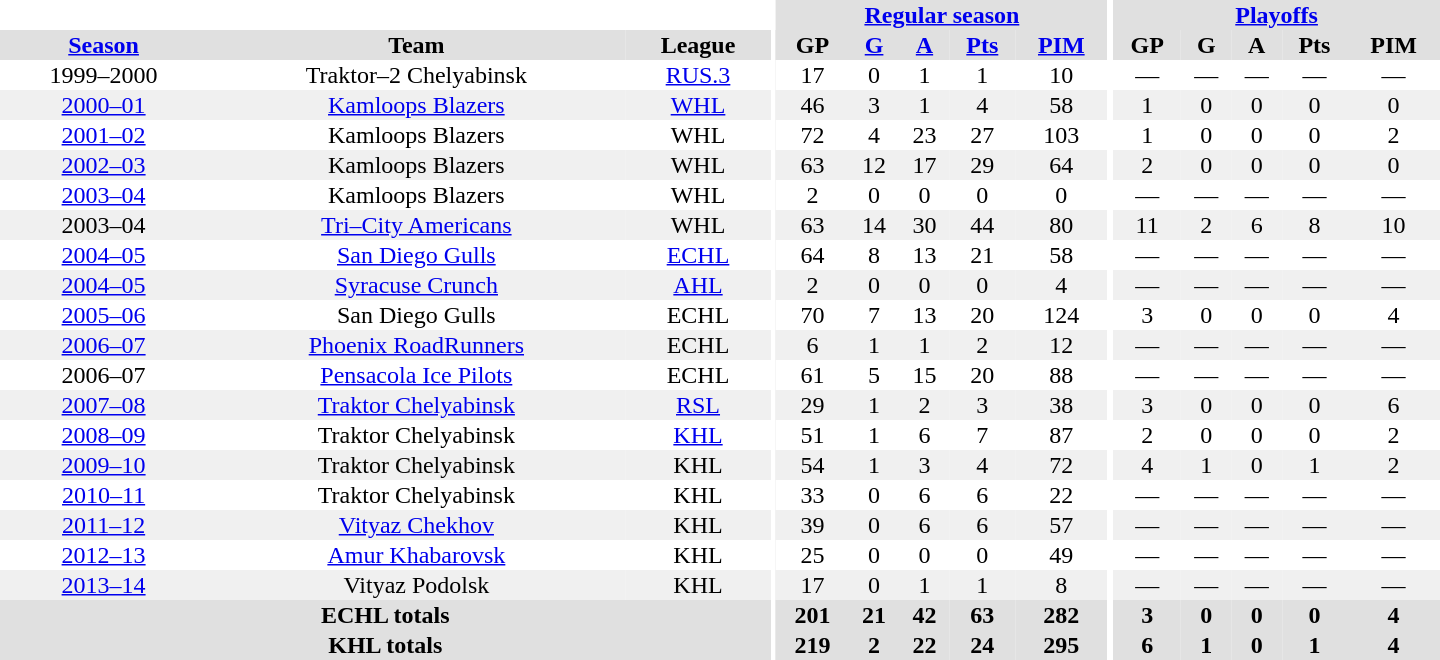<table border="0" cellpadding="1" cellspacing="0" style="text-align:center; width:60em">
<tr bgcolor="#e0e0e0">
<th colspan="3" bgcolor="#ffffff"></th>
<th rowspan="99" bgcolor="#ffffff"></th>
<th colspan="5"><a href='#'>Regular season</a></th>
<th rowspan="99" bgcolor="#ffffff"></th>
<th colspan="5"><a href='#'>Playoffs</a></th>
</tr>
<tr bgcolor="#e0e0e0">
<th><a href='#'>Season</a></th>
<th>Team</th>
<th>League</th>
<th>GP</th>
<th><a href='#'>G</a></th>
<th><a href='#'>A</a></th>
<th><a href='#'>Pts</a></th>
<th><a href='#'>PIM</a></th>
<th>GP</th>
<th>G</th>
<th>A</th>
<th>Pts</th>
<th>PIM</th>
</tr>
<tr>
<td>1999–2000</td>
<td>Traktor–2 Chelyabinsk</td>
<td><a href='#'>RUS.3</a></td>
<td>17</td>
<td>0</td>
<td>1</td>
<td>1</td>
<td>10</td>
<td>—</td>
<td>—</td>
<td>—</td>
<td>—</td>
<td>—</td>
</tr>
<tr bgcolor="#f0f0f0">
<td><a href='#'>2000–01</a></td>
<td><a href='#'>Kamloops Blazers</a></td>
<td><a href='#'>WHL</a></td>
<td>46</td>
<td>3</td>
<td>1</td>
<td>4</td>
<td>58</td>
<td>1</td>
<td>0</td>
<td>0</td>
<td>0</td>
<td>0</td>
</tr>
<tr>
<td><a href='#'>2001–02</a></td>
<td>Kamloops Blazers</td>
<td>WHL</td>
<td>72</td>
<td>4</td>
<td>23</td>
<td>27</td>
<td>103</td>
<td>1</td>
<td>0</td>
<td>0</td>
<td>0</td>
<td>2</td>
</tr>
<tr bgcolor="#f0f0f0">
<td><a href='#'>2002–03</a></td>
<td>Kamloops Blazers</td>
<td>WHL</td>
<td>63</td>
<td>12</td>
<td>17</td>
<td>29</td>
<td>64</td>
<td>2</td>
<td>0</td>
<td>0</td>
<td>0</td>
<td>0</td>
</tr>
<tr>
<td><a href='#'>2003–04</a></td>
<td>Kamloops Blazers</td>
<td>WHL</td>
<td>2</td>
<td>0</td>
<td>0</td>
<td>0</td>
<td>0</td>
<td>—</td>
<td>—</td>
<td>—</td>
<td>—</td>
<td>—</td>
</tr>
<tr bgcolor="#f0f0f0">
<td>2003–04</td>
<td><a href='#'>Tri–City Americans</a></td>
<td>WHL</td>
<td>63</td>
<td>14</td>
<td>30</td>
<td>44</td>
<td>80</td>
<td>11</td>
<td>2</td>
<td>6</td>
<td>8</td>
<td>10</td>
</tr>
<tr>
<td><a href='#'>2004–05</a></td>
<td><a href='#'>San Diego Gulls</a></td>
<td><a href='#'>ECHL</a></td>
<td>64</td>
<td>8</td>
<td>13</td>
<td>21</td>
<td>58</td>
<td>—</td>
<td>—</td>
<td>—</td>
<td>—</td>
<td>—</td>
</tr>
<tr bgcolor="#f0f0f0">
<td><a href='#'>2004–05</a></td>
<td><a href='#'>Syracuse Crunch</a></td>
<td><a href='#'>AHL</a></td>
<td>2</td>
<td>0</td>
<td>0</td>
<td>0</td>
<td>4</td>
<td>—</td>
<td>—</td>
<td>—</td>
<td>—</td>
<td>—</td>
</tr>
<tr>
<td><a href='#'>2005–06</a></td>
<td>San Diego Gulls</td>
<td>ECHL</td>
<td>70</td>
<td>7</td>
<td>13</td>
<td>20</td>
<td>124</td>
<td>3</td>
<td>0</td>
<td>0</td>
<td>0</td>
<td>4</td>
</tr>
<tr bgcolor="#f0f0f0">
<td><a href='#'>2006–07</a></td>
<td><a href='#'>Phoenix RoadRunners</a></td>
<td>ECHL</td>
<td>6</td>
<td>1</td>
<td>1</td>
<td>2</td>
<td>12</td>
<td>—</td>
<td>—</td>
<td>—</td>
<td>—</td>
<td>—</td>
</tr>
<tr>
<td>2006–07</td>
<td><a href='#'>Pensacola Ice Pilots</a></td>
<td>ECHL</td>
<td>61</td>
<td>5</td>
<td>15</td>
<td>20</td>
<td>88</td>
<td>—</td>
<td>—</td>
<td>—</td>
<td>—</td>
<td>—</td>
</tr>
<tr bgcolor="#f0f0f0">
<td><a href='#'>2007–08</a></td>
<td><a href='#'>Traktor Chelyabinsk</a></td>
<td><a href='#'>RSL</a></td>
<td>29</td>
<td>1</td>
<td>2</td>
<td>3</td>
<td>38</td>
<td>3</td>
<td>0</td>
<td>0</td>
<td>0</td>
<td>6</td>
</tr>
<tr>
<td><a href='#'>2008–09</a></td>
<td>Traktor Chelyabinsk</td>
<td><a href='#'>KHL</a></td>
<td>51</td>
<td>1</td>
<td>6</td>
<td>7</td>
<td>87</td>
<td>2</td>
<td>0</td>
<td>0</td>
<td>0</td>
<td>2</td>
</tr>
<tr bgcolor="#f0f0f0">
<td><a href='#'>2009–10</a></td>
<td>Traktor Chelyabinsk</td>
<td>KHL</td>
<td>54</td>
<td>1</td>
<td>3</td>
<td>4</td>
<td>72</td>
<td>4</td>
<td>1</td>
<td>0</td>
<td>1</td>
<td>2</td>
</tr>
<tr>
<td><a href='#'>2010–11</a></td>
<td>Traktor Chelyabinsk</td>
<td>KHL</td>
<td>33</td>
<td>0</td>
<td>6</td>
<td>6</td>
<td>22</td>
<td>—</td>
<td>—</td>
<td>—</td>
<td>—</td>
<td>—</td>
</tr>
<tr bgcolor="#f0f0f0">
<td><a href='#'>2011–12</a></td>
<td><a href='#'>Vityaz Chekhov</a></td>
<td>KHL</td>
<td>39</td>
<td>0</td>
<td>6</td>
<td>6</td>
<td>57</td>
<td>—</td>
<td>—</td>
<td>—</td>
<td>—</td>
<td>—</td>
</tr>
<tr>
<td><a href='#'>2012–13</a></td>
<td><a href='#'>Amur Khabarovsk</a></td>
<td>KHL</td>
<td>25</td>
<td>0</td>
<td>0</td>
<td>0</td>
<td>49</td>
<td>—</td>
<td>—</td>
<td>—</td>
<td>—</td>
<td>—</td>
</tr>
<tr bgcolor="#f0f0f0">
<td><a href='#'>2013–14</a></td>
<td>Vityaz Podolsk</td>
<td>KHL</td>
<td>17</td>
<td>0</td>
<td>1</td>
<td>1</td>
<td>8</td>
<td>—</td>
<td>—</td>
<td>—</td>
<td>—</td>
<td>—</td>
</tr>
<tr bgcolor="#e0e0e0">
<th colspan="3">ECHL totals</th>
<th>201</th>
<th>21</th>
<th>42</th>
<th>63</th>
<th>282</th>
<th>3</th>
<th>0</th>
<th>0</th>
<th>0</th>
<th>4</th>
</tr>
<tr bgcolor="#e0e0e0">
<th colspan="3">KHL totals</th>
<th>219</th>
<th>2</th>
<th>22</th>
<th>24</th>
<th>295</th>
<th>6</th>
<th>1</th>
<th>0</th>
<th>1</th>
<th>4</th>
</tr>
</table>
